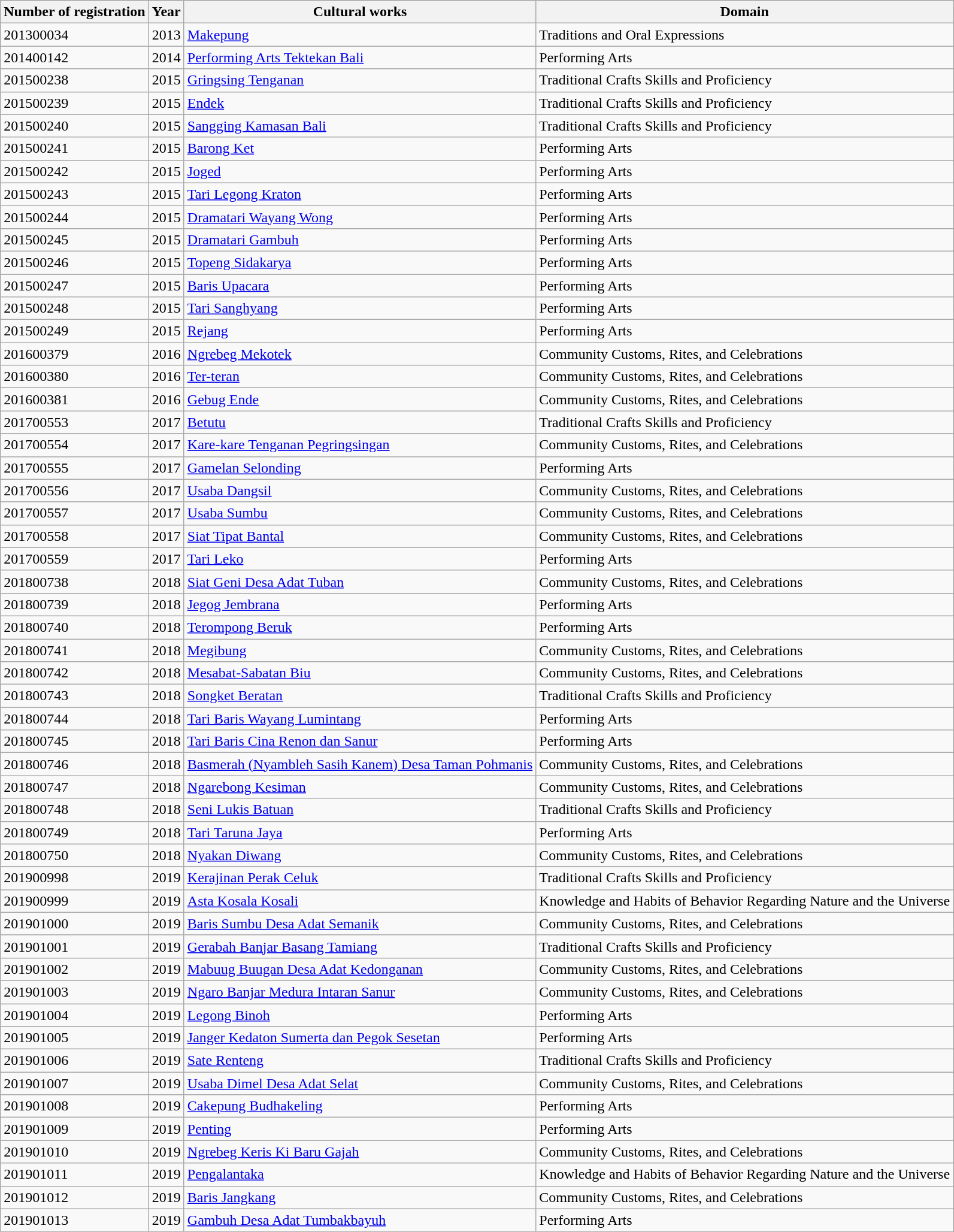<table class = "wikitable sortable">
<tr>
<th>Number of registration</th>
<th>Year</th>
<th>Cultural works</th>
<th>Domain</th>
</tr>
<tr>
<td>201300034</td>
<td>2013</td>
<td><a href='#'>Makepung</a></td>
<td>Traditions and Oral Expressions</td>
</tr>
<tr>
<td>201400142</td>
<td>2014</td>
<td><a href='#'>Performing Arts Tektekan Bali</a></td>
<td>Performing Arts</td>
</tr>
<tr>
<td>201500238</td>
<td>2015</td>
<td><a href='#'>Gringsing Tenganan</a></td>
<td>Traditional Crafts Skills and Proficiency</td>
</tr>
<tr>
<td>201500239</td>
<td>2015</td>
<td><a href='#'>Endek</a></td>
<td>Traditional Crafts Skills and Proficiency</td>
</tr>
<tr>
<td>201500240</td>
<td>2015</td>
<td><a href='#'>Sangging Kamasan Bali</a></td>
<td>Traditional Crafts Skills and Proficiency</td>
</tr>
<tr>
<td>201500241</td>
<td>2015</td>
<td><a href='#'>Barong Ket</a></td>
<td>Performing Arts</td>
</tr>
<tr>
<td>201500242</td>
<td>2015</td>
<td><a href='#'>Joged</a></td>
<td>Performing Arts</td>
</tr>
<tr>
<td>201500243</td>
<td>2015</td>
<td><a href='#'>Tari Legong Kraton</a></td>
<td>Performing Arts</td>
</tr>
<tr>
<td>201500244</td>
<td>2015</td>
<td><a href='#'>Dramatari Wayang Wong</a></td>
<td>Performing Arts</td>
</tr>
<tr>
<td>201500245</td>
<td>2015</td>
<td><a href='#'>Dramatari Gambuh</a></td>
<td>Performing Arts</td>
</tr>
<tr>
<td>201500246</td>
<td>2015</td>
<td><a href='#'>Topeng Sidakarya</a></td>
<td>Performing Arts</td>
</tr>
<tr>
<td>201500247</td>
<td>2015</td>
<td><a href='#'>Baris Upacara</a></td>
<td>Performing Arts</td>
</tr>
<tr>
<td>201500248</td>
<td>2015</td>
<td><a href='#'>Tari Sanghyang</a></td>
<td>Performing Arts</td>
</tr>
<tr>
<td>201500249</td>
<td>2015</td>
<td><a href='#'>Rejang</a></td>
<td>Performing Arts</td>
</tr>
<tr>
<td>201600379</td>
<td>2016</td>
<td><a href='#'>Ngrebeg Mekotek</a></td>
<td>Community Customs, Rites, and Celebrations</td>
</tr>
<tr>
<td>201600380</td>
<td>2016</td>
<td><a href='#'>Ter-teran</a></td>
<td>Community Customs, Rites, and Celebrations</td>
</tr>
<tr>
<td>201600381</td>
<td>2016</td>
<td><a href='#'>Gebug Ende</a></td>
<td>Community Customs, Rites, and Celebrations</td>
</tr>
<tr>
<td>201700553</td>
<td>2017</td>
<td><a href='#'>Betutu</a></td>
<td>Traditional Crafts Skills and Proficiency</td>
</tr>
<tr>
<td>201700554</td>
<td>2017</td>
<td><a href='#'>Kare-kare Tenganan Pegringsingan</a></td>
<td>Community Customs, Rites, and Celebrations</td>
</tr>
<tr>
<td>201700555</td>
<td>2017</td>
<td><a href='#'>Gamelan Selonding</a></td>
<td>Performing Arts</td>
</tr>
<tr>
<td>201700556</td>
<td>2017</td>
<td><a href='#'>Usaba Dangsil</a></td>
<td>Community Customs, Rites, and Celebrations</td>
</tr>
<tr>
<td>201700557</td>
<td>2017</td>
<td><a href='#'>Usaba Sumbu</a></td>
<td>Community Customs, Rites, and Celebrations</td>
</tr>
<tr>
<td>201700558</td>
<td>2017</td>
<td><a href='#'>Siat Tipat Bantal</a></td>
<td>Community Customs, Rites, and Celebrations</td>
</tr>
<tr>
<td>201700559</td>
<td>2017</td>
<td><a href='#'>Tari Leko</a></td>
<td>Performing Arts</td>
</tr>
<tr>
<td>201800738</td>
<td>2018</td>
<td><a href='#'>Siat Geni Desa Adat Tuban</a></td>
<td>Community Customs, Rites, and Celebrations</td>
</tr>
<tr>
<td>201800739</td>
<td>2018</td>
<td><a href='#'>Jegog Jembrana</a></td>
<td>Performing Arts</td>
</tr>
<tr>
<td>201800740</td>
<td>2018</td>
<td><a href='#'>Terompong Beruk</a></td>
<td>Performing Arts</td>
</tr>
<tr>
<td>201800741</td>
<td>2018</td>
<td><a href='#'>Megibung</a></td>
<td>Community Customs, Rites, and Celebrations</td>
</tr>
<tr>
<td>201800742</td>
<td>2018</td>
<td><a href='#'>Mesabat-Sabatan Biu</a></td>
<td>Community Customs, Rites, and Celebrations</td>
</tr>
<tr>
<td>201800743</td>
<td>2018</td>
<td><a href='#'>Songket Beratan</a></td>
<td>Traditional Crafts Skills and Proficiency</td>
</tr>
<tr>
<td>201800744</td>
<td>2018</td>
<td><a href='#'>Tari Baris Wayang Lumintang</a></td>
<td>Performing Arts</td>
</tr>
<tr>
<td>201800745</td>
<td>2018</td>
<td><a href='#'>Tari Baris Cina Renon dan Sanur</a></td>
<td>Performing Arts</td>
</tr>
<tr>
<td>201800746</td>
<td>2018</td>
<td><a href='#'>Basmerah (Nyambleh Sasih Kanem) Desa Taman Pohmanis</a></td>
<td>Community Customs, Rites, and Celebrations</td>
</tr>
<tr>
<td>201800747</td>
<td>2018</td>
<td><a href='#'>Ngarebong Kesiman</a></td>
<td>Community Customs, Rites, and Celebrations</td>
</tr>
<tr>
<td>201800748</td>
<td>2018</td>
<td><a href='#'>Seni Lukis Batuan</a></td>
<td>Traditional Crafts Skills and Proficiency</td>
</tr>
<tr>
<td>201800749</td>
<td>2018</td>
<td><a href='#'>Tari Taruna Jaya</a></td>
<td>Performing Arts</td>
</tr>
<tr>
<td>201800750</td>
<td>2018</td>
<td><a href='#'>Nyakan Diwang</a></td>
<td>Community Customs, Rites, and Celebrations</td>
</tr>
<tr>
<td>201900998</td>
<td>2019</td>
<td><a href='#'>Kerajinan Perak Celuk</a></td>
<td>Traditional Crafts Skills and Proficiency</td>
</tr>
<tr>
<td>201900999</td>
<td>2019</td>
<td><a href='#'>Asta Kosala Kosali</a></td>
<td>Knowledge and Habits of Behavior Regarding Nature and the Universe</td>
</tr>
<tr>
<td>201901000</td>
<td>2019</td>
<td><a href='#'>Baris Sumbu Desa Adat Semanik</a></td>
<td>Community Customs, Rites, and Celebrations</td>
</tr>
<tr>
<td>201901001</td>
<td>2019</td>
<td><a href='#'>Gerabah Banjar Basang Tamiang</a></td>
<td>Traditional Crafts Skills and Proficiency</td>
</tr>
<tr>
<td>201901002</td>
<td>2019</td>
<td><a href='#'>Mabuug Buugan Desa Adat Kedonganan</a></td>
<td>Community Customs, Rites, and Celebrations</td>
</tr>
<tr>
<td>201901003</td>
<td>2019</td>
<td><a href='#'>Ngaro Banjar Medura Intaran Sanur</a></td>
<td>Community Customs, Rites, and Celebrations</td>
</tr>
<tr>
<td>201901004</td>
<td>2019</td>
<td><a href='#'>Legong Binoh</a></td>
<td>Performing Arts</td>
</tr>
<tr>
<td>201901005</td>
<td>2019</td>
<td><a href='#'>Janger Kedaton Sumerta dan Pegok Sesetan</a></td>
<td>Performing Arts</td>
</tr>
<tr>
<td>201901006</td>
<td>2019</td>
<td><a href='#'>Sate Renteng</a></td>
<td>Traditional Crafts Skills and Proficiency</td>
</tr>
<tr>
<td>201901007</td>
<td>2019</td>
<td><a href='#'>Usaba Dimel Desa Adat Selat</a></td>
<td>Community Customs, Rites, and Celebrations</td>
</tr>
<tr>
<td>201901008</td>
<td>2019</td>
<td><a href='#'>Cakepung Budhakeling</a></td>
<td>Performing Arts</td>
</tr>
<tr>
<td>201901009</td>
<td>2019</td>
<td><a href='#'>Penting</a></td>
<td>Performing Arts</td>
</tr>
<tr>
<td>201901010</td>
<td>2019</td>
<td><a href='#'>Ngrebeg Keris Ki Baru Gajah</a></td>
<td>Community Customs, Rites, and Celebrations</td>
</tr>
<tr>
<td>201901011</td>
<td>2019</td>
<td><a href='#'>Pengalantaka</a></td>
<td>Knowledge and Habits of Behavior Regarding Nature and the Universe</td>
</tr>
<tr>
<td>201901012</td>
<td>2019</td>
<td><a href='#'>Baris Jangkang</a></td>
<td>Community Customs, Rites, and Celebrations</td>
</tr>
<tr>
<td>201901013</td>
<td>2019</td>
<td><a href='#'>Gambuh Desa Adat Tumbakbayuh</a></td>
<td>Performing Arts</td>
</tr>
</table>
